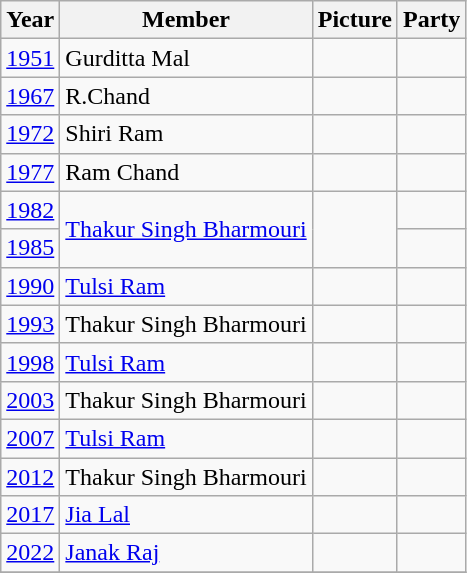<table class="wikitable sortable">
<tr>
<th>Year</th>
<th>Member</th>
<th>Picture</th>
<th colspan="2">Party</th>
</tr>
<tr>
<td><a href='#'>1951</a></td>
<td>Gurditta Mal</td>
<td></td>
<td></td>
</tr>
<tr>
<td><a href='#'>1967</a></td>
<td>R.Chand</td>
<td></td>
<td></td>
</tr>
<tr>
<td><a href='#'>1972</a></td>
<td>Shiri Ram</td>
<td></td>
<td></td>
</tr>
<tr>
<td><a href='#'>1977</a></td>
<td>Ram Chand</td>
<td></td>
<td></td>
</tr>
<tr>
<td><a href='#'>1982</a></td>
<td rowspan="2"><a href='#'>Thakur Singh Bharmouri</a></td>
<td rowspan="2"></td>
<td></td>
</tr>
<tr>
<td><a href='#'>1985</a></td>
</tr>
<tr>
<td><a href='#'>1990</a></td>
<td><a href='#'>Tulsi Ram</a></td>
<td></td>
<td></td>
</tr>
<tr>
<td><a href='#'>1993</a></td>
<td>Thakur Singh Bharmouri</td>
<td></td>
<td></td>
</tr>
<tr>
<td><a href='#'>1998</a></td>
<td><a href='#'>Tulsi Ram</a></td>
<td></td>
<td></td>
</tr>
<tr>
<td><a href='#'>2003</a></td>
<td>Thakur Singh Bharmouri</td>
<td></td>
<td></td>
</tr>
<tr>
<td><a href='#'>2007</a></td>
<td><a href='#'>Tulsi Ram</a></td>
<td></td>
<td></td>
</tr>
<tr>
<td><a href='#'>2012</a></td>
<td>Thakur Singh Bharmouri</td>
<td></td>
<td></td>
</tr>
<tr>
<td><a href='#'>2017</a></td>
<td><a href='#'>Jia Lal</a></td>
<td></td>
<td></td>
</tr>
<tr>
<td><a href='#'>2022</a></td>
<td><a href='#'>Janak Raj</a></td>
<td></td>
<td></td>
</tr>
<tr>
</tr>
</table>
